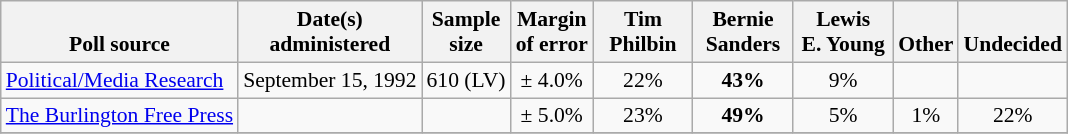<table class="wikitable" style="font-size:90%;text-align:center;">
<tr valign=bottom>
<th>Poll source</th>
<th>Date(s)<br>administered</th>
<th>Sample<br>size</th>
<th>Margin<br>of error</th>
<th style="width:60px;">Tim<br>Philbin</th>
<th style="width:60px;">Bernie<br>Sanders</th>
<th style="width:60px;">Lewis<br>E. Young</th>
<th>Other</th>
<th>Undecided</th>
</tr>
<tr>
<td style="text-align:left;"><a href='#'>Political/Media Research</a></td>
<td>September 15, 1992</td>
<td>610 (LV)</td>
<td>± 4.0%</td>
<td>22%</td>
<td><strong>43%</strong></td>
<td>9%</td>
<td></td>
<td></td>
</tr>
<tr>
<td style="text-align:left;"><a href='#'>The Burlington Free Press</a></td>
<td></td>
<td></td>
<td>± 5.0%</td>
<td>23%</td>
<td><strong>49%</strong></td>
<td>5%</td>
<td>1%</td>
<td>22%</td>
</tr>
<tr>
</tr>
</table>
